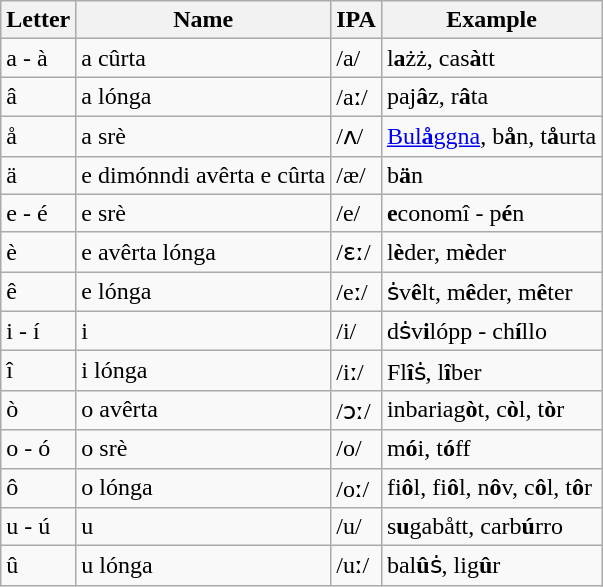<table class="wikitable">
<tr>
<th>Letter</th>
<th>Name</th>
<th>IPA</th>
<th>Example</th>
</tr>
<tr>
<td>a - à</td>
<td>a cûrta</td>
<td>/a/</td>
<td>l<strong>a</strong>żż, cas<strong>à</strong>tt</td>
</tr>
<tr>
<td>â</td>
<td>a lónga</td>
<td>/aː/</td>
<td>paj<strong>â</strong>z, r<strong>â</strong>ta</td>
</tr>
<tr>
<td>å</td>
<td>a srè</td>
<td>/ʌ/</td>
<td><a href='#'>Bul<strong>å</strong>ggna</a>, b<strong>å</strong>n, t<strong>å</strong>urta</td>
</tr>
<tr>
<td>ä</td>
<td>e dimónndi avêrta e cûrta</td>
<td>/æ/</td>
<td>b<strong>ä</strong>n</td>
</tr>
<tr>
<td>e - é</td>
<td>e srè</td>
<td>/e/</td>
<td><strong>e</strong>conomî - p<strong>é</strong>n</td>
</tr>
<tr>
<td>è</td>
<td>e avêrta lónga</td>
<td>/ɛː/</td>
<td>l<strong>è</strong>der, m<strong>è</strong>der</td>
</tr>
<tr>
<td>ê</td>
<td>e lónga</td>
<td>/eː/</td>
<td>ṡv<strong>ê</strong>lt, m<strong>ê</strong>der, m<strong>ê</strong>ter</td>
</tr>
<tr>
<td>i - í</td>
<td>i</td>
<td>/i/</td>
<td>dṡv<strong>i</strong>lópp - ch<strong>í</strong>llo</td>
</tr>
<tr>
<td>î</td>
<td>i lónga</td>
<td>/iː/</td>
<td>Fl<strong>î</strong>ṡ, l<strong>î</strong>ber</td>
</tr>
<tr>
<td>ò</td>
<td>o avêrta</td>
<td>/ɔː/</td>
<td>inbariag<strong>ò</strong>t, c<strong>ò</strong>l, t<strong>ò</strong>r</td>
</tr>
<tr>
<td>o - ó</td>
<td>o srè</td>
<td>/o/</td>
<td>m<strong>ó</strong>i, t<strong>ó</strong>ff</td>
</tr>
<tr>
<td>ô</td>
<td>o lónga</td>
<td>/oː/</td>
<td>fi<strong>ô</strong>l, fi<strong>ô</strong>l, n<strong>ô</strong>v, c<strong>ô</strong>l, t<strong>ô</strong>r</td>
</tr>
<tr>
<td>u - ú</td>
<td>u</td>
<td>/u/</td>
<td>s<strong>u</strong>gabått, carb<strong>ú</strong>rro</td>
</tr>
<tr>
<td>û</td>
<td>u lónga</td>
<td>/uː/</td>
<td>bal<strong>û</strong>ṡ, lig<strong>û</strong>r</td>
</tr>
</table>
